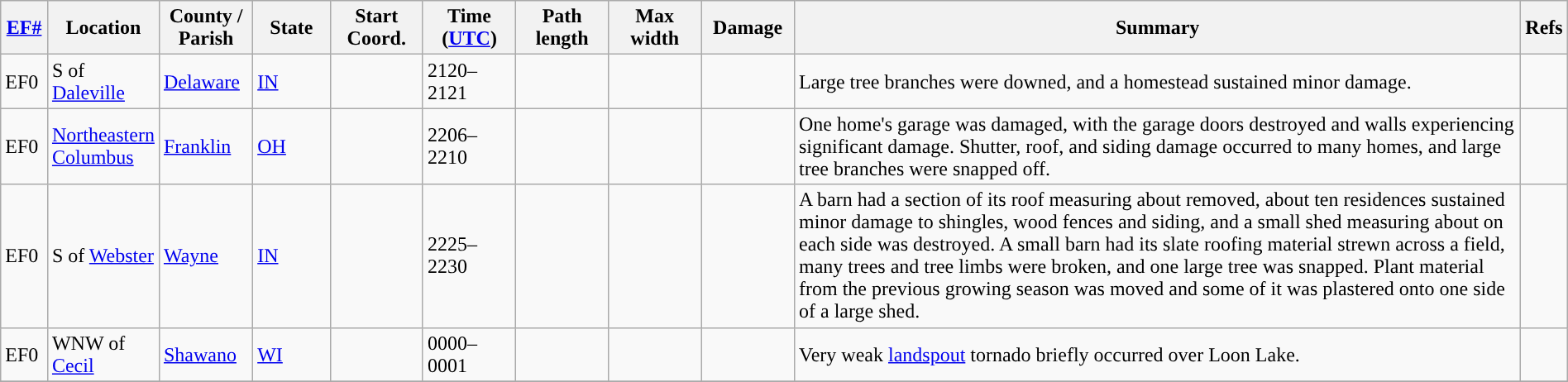<table class="wikitable sortable" style="width:100%;">
<tr>
<th scope="col" width="3%" align="center"><a href='#'>EF#</a></th>
<th scope="col" width="7%" align="center" class="unsortable">Location</th>
<th scope="col" width="6%" align="center" class="unsortable">County / Parish</th>
<th scope="col" width="5%" align="center">State</th>
<th scope="col" width="6%" align="center">Start Coord.</th>
<th scope="col" width="6%" align="center">Time (<a href='#'>UTC</a>)</th>
<th scope="col" width="6%" align="center">Path length</th>
<th scope="col" width="6%" align="center">Max width</th>
<th scope="col" width="6%" align="center">Damage</th>
<th scope="col" width="48%" class="unsortable" align="center">Summary</th>
<th scope="col" width="48%" class="unsortable" align="center">Refs</th>
</tr>
<tr>
<td>EF0</td>
<td>S of <a href='#'>Daleville</a></td>
<td><a href='#'>Delaware</a></td>
<td><a href='#'>IN</a></td>
<td></td>
<td>2120–2121</td>
<td></td>
<td></td>
<td></td>
<td>Large tree branches were downed, and a homestead sustained minor damage.</td>
<td></td>
</tr>
<tr>
<td>EF0</td>
<td><a href='#'>Northeastern Columbus</a></td>
<td><a href='#'>Franklin</a></td>
<td><a href='#'>OH</a></td>
<td></td>
<td>2206–2210</td>
<td></td>
<td></td>
<td></td>
<td>One home's garage was damaged, with the garage doors destroyed and walls experiencing significant damage. Shutter, roof, and siding damage occurred to many homes, and large tree branches were snapped off.</td>
<td></td>
</tr>
<tr>
<td>EF0</td>
<td>S of <a href='#'>Webster</a></td>
<td><a href='#'>Wayne</a></td>
<td><a href='#'>IN</a></td>
<td></td>
<td>2225–2230</td>
<td></td>
<td></td>
<td></td>
<td>A barn had a section of its roof measuring about  removed, about ten residences sustained minor damage to shingles, wood fences and siding, and a small shed measuring about  on each side was destroyed. A small barn had its slate roofing material strewn across a field, many trees and tree limbs were broken, and one large tree was snapped. Plant material from the previous growing season was moved and some of it was plastered onto one side of a large shed.</td>
<td></td>
</tr>
<tr>
<td>EF0</td>
<td>WNW of <a href='#'>Cecil</a></td>
<td><a href='#'>Shawano</a></td>
<td><a href='#'>WI</a></td>
<td></td>
<td>0000–0001</td>
<td></td>
<td></td>
<td></td>
<td>Very weak <a href='#'>landspout</a> tornado briefly occurred over Loon Lake.</td>
<td></td>
</tr>
<tr>
</tr>
</table>
